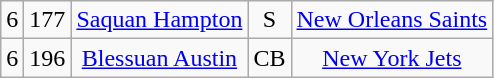<table class="wikitable" style="text-align:center">
<tr>
<td>6</td>
<td>177</td>
<td><a href='#'>Saquan Hampton</a></td>
<td>S</td>
<td><a href='#'>New Orleans Saints</a></td>
</tr>
<tr>
<td>6</td>
<td>196</td>
<td><a href='#'>Blessuan Austin</a></td>
<td>CB</td>
<td><a href='#'>New York Jets</a></td>
</tr>
</table>
